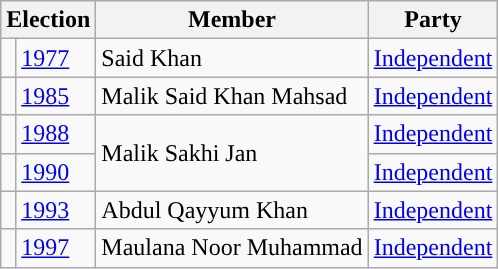<table class="wikitable">
<tr>
<th colspan="2">Election</th>
<th>Member</th>
<th>Party</th>
</tr>
<tr>
<td style="background-color: "></td>
<td><a href='#'>1977</a></td>
<td>Said Khan</td>
<td><a href='#'>Independent</a></td>
</tr>
<tr>
<td style="background-color: "></td>
<td><a href='#'>1985</a></td>
<td>Malik Said Khan Mahsad</td>
<td><a href='#'>Independent</a></td>
</tr>
<tr>
<td style="background-color: "></td>
<td><a href='#'>1988</a></td>
<td rowspan=2>Malik Sakhi Jan</td>
<td><a href='#'>Independent</a></td>
</tr>
<tr>
<td style="background-color: "></td>
<td><a href='#'>1990</a></td>
<td><a href='#'>Independent</a></td>
</tr>
<tr>
<td style="background-color: "></td>
<td><a href='#'>1993</a></td>
<td>Abdul Qayyum Khan</td>
<td><a href='#'>Independent</a></td>
</tr>
<tr>
<td style="background-color: "></td>
<td><a href='#'>1997</a></td>
<td>Maulana Noor Muhammad</td>
<td><a href='#'>Independent</a></td>
</tr>
</table>
